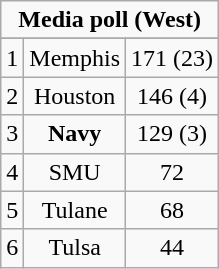<table class="wikitable">
<tr align="center">
<td align="center" Colspan="3"><strong>Media poll (West)</strong></td>
</tr>
<tr align="center">
</tr>
<tr align="center">
<td>1</td>
<td>Memphis</td>
<td>171 (23)</td>
</tr>
<tr align="center">
<td>2</td>
<td>Houston</td>
<td>146 (4)</td>
</tr>
<tr align="center">
<td>3</td>
<td><strong>Navy</strong></td>
<td>129 (3)</td>
</tr>
<tr align="center">
<td>4</td>
<td>SMU</td>
<td>72</td>
</tr>
<tr align="center">
<td>5</td>
<td>Tulane</td>
<td>68</td>
</tr>
<tr align="center">
<td>6</td>
<td>Tulsa</td>
<td>44</td>
</tr>
</table>
